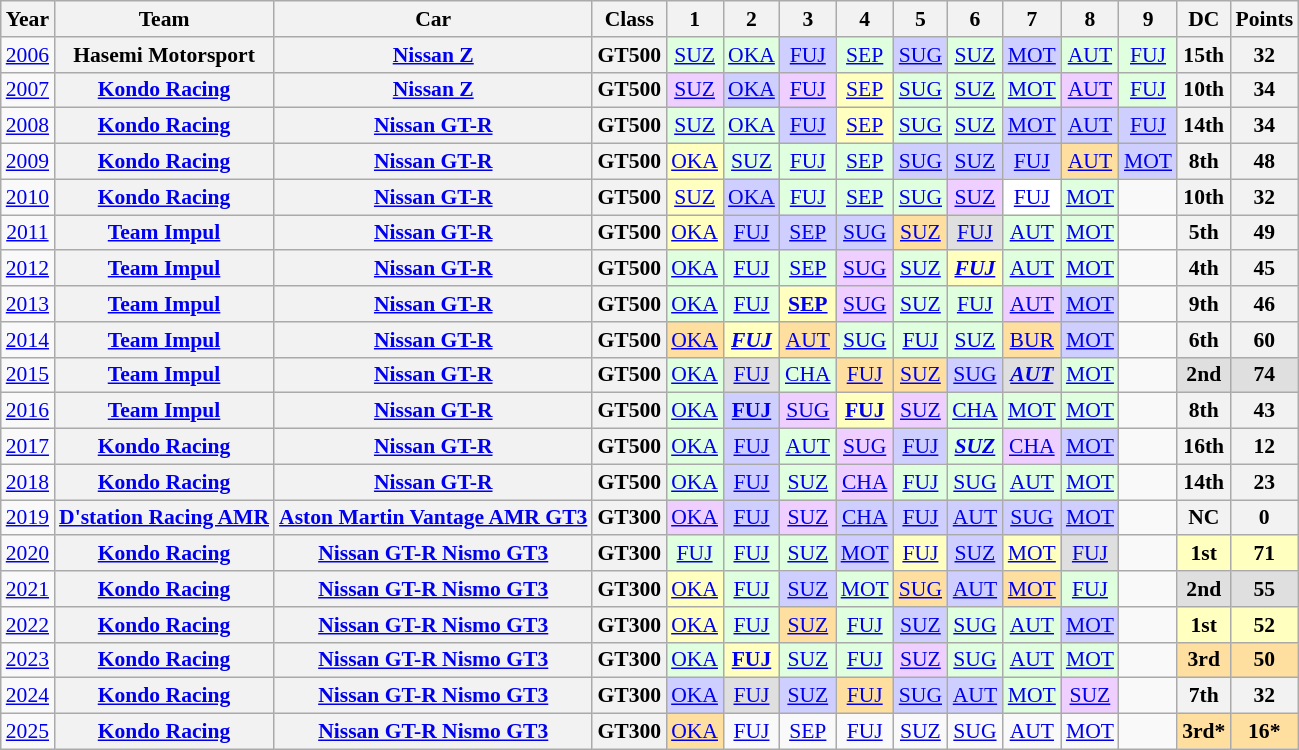<table class="wikitable" style="text-align:center; font-size:90%">
<tr>
<th>Year</th>
<th>Team</th>
<th>Car</th>
<th>Class</th>
<th>1</th>
<th>2</th>
<th>3</th>
<th>4</th>
<th>5</th>
<th>6</th>
<th>7</th>
<th>8</th>
<th>9</th>
<th>DC</th>
<th>Points</th>
</tr>
<tr>
<td><a href='#'>2006</a></td>
<th>Hasemi Motorsport</th>
<th><a href='#'>Nissan Z</a></th>
<th>GT500</th>
<td style="background:#DFFFDF;"><a href='#'>SUZ</a><br></td>
<td style="background:#DFFFDF;"><a href='#'>OKA</a><br></td>
<td style="background:#CFCFFF;"><a href='#'>FUJ</a><br></td>
<td style="background:#DFFFDF;"><a href='#'>SEP</a><br></td>
<td style="background:#CFCFFF;"><a href='#'>SUG</a><br></td>
<td style="background:#DFFFDF;"><a href='#'>SUZ</a><br></td>
<td style="background:#CFCFFF;"><a href='#'>MOT</a><br></td>
<td style="background:#DFFFDF;"><a href='#'>AUT</a><br></td>
<td style="background:#DFFFDF;"><a href='#'>FUJ</a><br></td>
<th>15th</th>
<th>32</th>
</tr>
<tr>
<td><a href='#'>2007</a></td>
<th><a href='#'>Kondo Racing</a></th>
<th><a href='#'>Nissan Z</a></th>
<th>GT500</th>
<td style="background:#EFCFFF;"><a href='#'>SUZ</a><br></td>
<td style="background:#CFCFFF;"><a href='#'>OKA</a><br></td>
<td style="background:#EFCFFF;"><a href='#'>FUJ</a><br></td>
<td style="background:#FFFFBF;"><a href='#'>SEP</a><br></td>
<td style="background:#DFFFDF;"><a href='#'>SUG</a><br></td>
<td style="background:#DFFFDF;"><a href='#'>SUZ</a><br></td>
<td style="background:#DFFFDF;"><a href='#'>MOT</a><br></td>
<td style="background:#EFCFFF;"><a href='#'>AUT</a><br></td>
<td style="background:#DFFFDF;"><a href='#'>FUJ</a><br></td>
<th>10th</th>
<th>34</th>
</tr>
<tr>
<td><a href='#'>2008</a></td>
<th><a href='#'>Kondo Racing</a></th>
<th><a href='#'>Nissan GT-R</a></th>
<th>GT500</th>
<td style="background:#DFFFDF;"><a href='#'>SUZ</a><br></td>
<td style="background:#DFFFDF;"><a href='#'>OKA</a><br></td>
<td style="background:#CFCFFF;"><a href='#'>FUJ</a><br></td>
<td style="background:#FFFFBF;"><a href='#'>SEP</a><br></td>
<td style="background:#DFFFDF;"><a href='#'>SUG</a><br></td>
<td style="background:#DFFFDF;"><a href='#'>SUZ</a><br></td>
<td style="background:#CFCFFF;"><a href='#'>MOT</a><br></td>
<td style="background:#CFCFFF;"><a href='#'>AUT</a><br></td>
<td style="background:#CFCFFF;"><a href='#'>FUJ</a><br></td>
<th>14th</th>
<th>34</th>
</tr>
<tr>
<td><a href='#'>2009</a></td>
<th><a href='#'>Kondo Racing</a></th>
<th><a href='#'>Nissan GT-R</a></th>
<th>GT500</th>
<td style="background:#FFFFBF;"><a href='#'>OKA</a><br></td>
<td style="background:#DFFFDF;"><a href='#'>SUZ</a><br></td>
<td style="background:#DFFFDF;"><a href='#'>FUJ</a><br></td>
<td style="background:#DFFFDF;"><a href='#'>SEP</a><br></td>
<td style="background:#CFCFFF;"><a href='#'>SUG</a><br></td>
<td style="background:#CFCFFF;"><a href='#'>SUZ</a><br></td>
<td style="background:#CFCFFF;"><a href='#'>FUJ</a><br></td>
<td style="background:#FFDF9F;"><a href='#'>AUT</a><br></td>
<td style="background:#CFCFFF;"><a href='#'>MOT</a><br></td>
<th>8th</th>
<th>48</th>
</tr>
<tr>
<td><a href='#'>2010</a></td>
<th><a href='#'>Kondo Racing</a></th>
<th><a href='#'>Nissan GT-R</a></th>
<th>GT500</th>
<td style="background:#FFFFBF;"><a href='#'>SUZ</a><br></td>
<td style="background:#CFCFFF;"><a href='#'>OKA</a><br></td>
<td style="background:#DFFFDF;"><a href='#'>FUJ</a><br></td>
<td style="background:#DFFFDF;"><a href='#'>SEP</a><br></td>
<td style="background:#DFFFDF;"><a href='#'>SUG</a><br></td>
<td style="background:#EFCFFF;"><a href='#'>SUZ</a><br></td>
<td style="background:#FFFFFF;"><a href='#'>FUJ</a><br></td>
<td style="background:#DFFFDF;"><a href='#'>MOT</a><br></td>
<td></td>
<th>10th</th>
<th>32</th>
</tr>
<tr>
<td><a href='#'>2011</a></td>
<th><a href='#'>Team Impul</a></th>
<th><a href='#'>Nissan GT-R</a></th>
<th>GT500</th>
<td style="background:#FFFFBF;"><a href='#'>OKA</a><br></td>
<td style="background:#CFCFFF;"><a href='#'>FUJ</a><br></td>
<td style="background:#CFCFFF;"><a href='#'>SEP</a><br></td>
<td style="background:#CFCFFF;"><a href='#'>SUG</a><br></td>
<td style="background:#FFDF9F;"><a href='#'>SUZ</a><br></td>
<td style="background:#DFDFDF;"><a href='#'>FUJ</a><br></td>
<td style="background:#DFFFDF;"><a href='#'>AUT</a><br></td>
<td style="background:#DFFFDF;"><a href='#'>MOT</a><br></td>
<td></td>
<th>5th</th>
<th>49</th>
</tr>
<tr>
<td><a href='#'>2012</a></td>
<th><a href='#'>Team Impul</a></th>
<th><a href='#'>Nissan GT-R</a></th>
<th>GT500</th>
<td style="background:#DFFFDF;"><a href='#'>OKA</a><br></td>
<td style="background:#DFFFDF;"><a href='#'>FUJ</a><br></td>
<td style="background:#DFFFDF;"><a href='#'>SEP</a><br></td>
<td style="background:#EFCFFF;"><a href='#'>SUG</a><br></td>
<td style="background:#DFFFDF;"><a href='#'>SUZ</a><br></td>
<td style="background:#FFFFBF;"><strong><em><a href='#'>FUJ</a></em></strong><br></td>
<td style="background:#DFFFDF;"><a href='#'>AUT</a><br></td>
<td style="background:#DFFFDF;"><a href='#'>MOT</a><br></td>
<td></td>
<th>4th</th>
<th>45</th>
</tr>
<tr>
<td><a href='#'>2013</a></td>
<th><a href='#'>Team Impul</a></th>
<th><a href='#'>Nissan GT-R</a></th>
<th>GT500</th>
<td style="background:#DFFFDF;"><a href='#'>OKA</a><br></td>
<td style="background:#DFFFDF;"><a href='#'>FUJ</a><br></td>
<td style="background:#FFFFBF;"><strong><a href='#'>SEP</a></strong><br></td>
<td style="background:#EFCFFF;"><a href='#'>SUG</a><br></td>
<td style="background:#DFFFDF;"><a href='#'>SUZ</a><br></td>
<td style="background:#DFFFDF;"><a href='#'>FUJ</a><br></td>
<td style="background:#EFCFFF;"><a href='#'>AUT</a><br></td>
<td style="background:#CFCFFF;"><a href='#'>MOT</a><br></td>
<td></td>
<th>9th</th>
<th>46</th>
</tr>
<tr>
<td><a href='#'>2014</a></td>
<th><a href='#'>Team Impul</a></th>
<th><a href='#'>Nissan GT-R</a></th>
<th>GT500</th>
<td style="background:#FFDF9F;"><a href='#'>OKA</a><br></td>
<td style="background:#FFFFBF;"><strong><em><a href='#'>FUJ</a></em></strong><br></td>
<td style="background:#FFDF9F;"><a href='#'>AUT</a><br></td>
<td style="background:#DFFFDF;"><a href='#'>SUG</a><br></td>
<td style="background:#DFFFDF;"><a href='#'>FUJ</a><br></td>
<td style="background:#DFFFDF;"><a href='#'>SUZ</a><br></td>
<td style="background:#FFDF9F;"><a href='#'>BUR</a><br></td>
<td style="background:#CFCFFF;"><a href='#'>MOT</a><br></td>
<td></td>
<th>6th</th>
<th>60</th>
</tr>
<tr>
<td><a href='#'>2015</a></td>
<th><a href='#'>Team Impul</a></th>
<th><a href='#'>Nissan GT-R</a></th>
<th>GT500</th>
<td style="background:#DFFFDF;"><a href='#'>OKA</a><br></td>
<td style="background:#DFDFDF;"><a href='#'>FUJ</a><br></td>
<td style="background:#DFFFDF;"><a href='#'>CHA</a><br></td>
<td style="background:#FFDF9F;"><a href='#'>FUJ</a><br></td>
<td style="background:#FFDF9F;"><a href='#'>SUZ</a><br></td>
<td style="background:#CFCFFF;"><a href='#'>SUG</a><br></td>
<td style="background:#DFDFDF;"><strong><em><a href='#'>AUT</a></em></strong><br></td>
<td style="background:#DFFFDF;"><a href='#'>MOT</a><br></td>
<td></td>
<th style="background:#DFDFDF;">2nd</th>
<th style="background:#DFDFDF;">74</th>
</tr>
<tr>
<td><a href='#'>2016</a></td>
<th><a href='#'>Team Impul</a></th>
<th><a href='#'>Nissan GT-R</a></th>
<th>GT500</th>
<td style="background:#DFFFDF;"><a href='#'>OKA</a><br></td>
<td style="background:#CFCFFF;"><strong><a href='#'>FUJ</a></strong><br></td>
<td style="background:#EFCFFF;"><a href='#'>SUG</a><br></td>
<td style="background:#FFFFBF;"><strong><a href='#'>FUJ</a></strong><br></td>
<td style="background:#EFCFFF;"><a href='#'>SUZ</a><br></td>
<td style="background:#DFFFDF;"><a href='#'>CHA</a><br></td>
<td style="background:#DFFFDF;"><a href='#'>MOT</a><br></td>
<td style="background:#DFFFDF;"><a href='#'>MOT</a><br></td>
<td></td>
<th>8th</th>
<th>43</th>
</tr>
<tr>
<td><a href='#'>2017</a></td>
<th><a href='#'>Kondo Racing</a></th>
<th><a href='#'>Nissan GT-R</a></th>
<th>GT500</th>
<td style="background:#DFFFDF;"><a href='#'>OKA</a><br></td>
<td style="background:#CFCFFF;"><a href='#'>FUJ</a><br></td>
<td style="background:#DFFFDF;"><a href='#'>AUT</a><br></td>
<td style="background:#EFCFFF;"><a href='#'>SUG</a><br></td>
<td style="background:#CFCFFF;"><a href='#'>FUJ</a><br></td>
<td style="background:#DFFFDF;"><strong><em><a href='#'>SUZ</a></em></strong><br></td>
<td style="background:#EFCFFF;"><a href='#'>CHA</a><br></td>
<td style="background:#CFCFFF;"><a href='#'>MOT</a><br></td>
<td></td>
<th>16th</th>
<th>12</th>
</tr>
<tr>
<td><a href='#'>2018</a></td>
<th><a href='#'>Kondo Racing</a></th>
<th><a href='#'>Nissan GT-R</a></th>
<th>GT500</th>
<td style="background:#DFFFDF;"><a href='#'>OKA</a><br></td>
<td style="background:#CFCFFF;"><a href='#'>FUJ</a><br></td>
<td style="background:#DFFFDF;"><a href='#'>SUZ</a><br></td>
<td style="background:#EFCFFF;"><a href='#'>CHA</a><br></td>
<td style="background:#DFFFDF;"><a href='#'>FUJ</a><br></td>
<td style="background:#DFFFDF;"><a href='#'>SUG</a><br></td>
<td style="background:#DFFFDF;"><a href='#'>AUT</a><br></td>
<td style="background:#DFFFDF;"><a href='#'>MOT</a><br></td>
<td></td>
<th>14th</th>
<th>23</th>
</tr>
<tr>
<td><a href='#'>2019</a></td>
<th><a href='#'>D'station Racing AMR</a></th>
<th><a href='#'>Aston Martin Vantage AMR GT3</a></th>
<th>GT300</th>
<td style="background:#EFCFFF;"><a href='#'>OKA</a><br></td>
<td style="background:#CFCFFF;"><a href='#'>FUJ</a><br></td>
<td style="background:#EFCFFF;"><a href='#'>SUZ</a><br></td>
<td style="background:#CFCFFF;"><a href='#'>CHA</a><br></td>
<td style="background:#CFCFFF;"><a href='#'>FUJ</a><br></td>
<td style="background:#CFCFFF;"><a href='#'>AUT</a><br></td>
<td style="background:#CFCFFF;"><a href='#'>SUG</a><br></td>
<td style="background:#CFCFFF;"><a href='#'>MOT</a><br></td>
<td></td>
<th>NC</th>
<th>0</th>
</tr>
<tr>
<td><a href='#'>2020</a></td>
<th><a href='#'>Kondo Racing</a></th>
<th><a href='#'>Nissan GT-R Nismo GT3</a></th>
<th>GT300</th>
<td style="background:#DFFFDF;"><a href='#'>FUJ</a><br></td>
<td style="background:#DFFFDF;"><a href='#'>FUJ</a><br></td>
<td style="background:#DFFFDF;"><a href='#'>SUZ</a><br></td>
<td style="background:#CFCFFF;"><a href='#'>MOT</a><br></td>
<td style="background:#FFFFBF;"><a href='#'>FUJ</a><br></td>
<td style="background:#CFCFFF;"><a href='#'>SUZ</a><br></td>
<td style="background:#FFFFBF;"><a href='#'>MOT</a><br></td>
<td style="background:#DFDFDF;"><a href='#'>FUJ</a><br></td>
<td></td>
<th style="background:#FFFFBF;">1st</th>
<th style="background:#FFFFBF;">71</th>
</tr>
<tr>
<td><a href='#'>2021</a></td>
<th><a href='#'>Kondo Racing</a></th>
<th><a href='#'>Nissan GT-R Nismo GT3</a></th>
<th>GT300</th>
<td style="background:#FFFFBF;"><a href='#'>OKA</a><br></td>
<td style="background:#DFFFDF;"><a href='#'>FUJ</a><br></td>
<td style="background:#CFCFFF;"><a href='#'>SUZ</a><br></td>
<td style="background:#DFFFDF;"><a href='#'>MOT</a><br></td>
<td style="background:#FFDF9F;"><a href='#'>SUG</a><br></td>
<td style="background:#CFCFFF;"><a href='#'>AUT</a><br></td>
<td style="background:#FFDF9F;"><a href='#'>MOT</a><br></td>
<td style="background:#DFFFDF;"><a href='#'>FUJ</a><br></td>
<td></td>
<th style="background:#DFDFDF;">2nd</th>
<th style="background:#DFDFDF;">55</th>
</tr>
<tr>
<td><a href='#'>2022</a></td>
<th><a href='#'>Kondo Racing</a></th>
<th><a href='#'>Nissan GT-R Nismo GT3</a></th>
<th>GT300</th>
<td style="background:#FFFFBF;"><a href='#'>OKA</a><br></td>
<td style="background:#DFFFDF;"><a href='#'>FUJ</a><br></td>
<td style="background:#FFDF9F;"><a href='#'>SUZ</a><br></td>
<td style="background:#DFFFDF;"><a href='#'>FUJ</a><br></td>
<td style="background:#CFCFFF;"><a href='#'>SUZ</a><br></td>
<td style="background:#DFFFDF;"><a href='#'>SUG</a><br></td>
<td style="background:#DFFFDF;"><a href='#'>AUT</a><br></td>
<td style="background:#CFCFFF;"><a href='#'>MOT</a><br></td>
<td></td>
<th style="background:#FFFFBF;">1st</th>
<th style="background:#FFFFBF;">52</th>
</tr>
<tr>
<td><a href='#'>2023</a></td>
<th><a href='#'>Kondo Racing</a></th>
<th><a href='#'>Nissan GT-R Nismo GT3</a></th>
<th>GT300</th>
<td style="background:#DFFFDF;"><a href='#'>OKA</a><br></td>
<td style="background:#FFFFBF;"><strong><a href='#'>FUJ</a></strong><br></td>
<td style="background:#DFFFDF;"><a href='#'>SUZ</a><br></td>
<td style="background:#DFFFDF;"><a href='#'>FUJ</a><br></td>
<td style="background:#EFCFFF;"><a href='#'>SUZ</a><br></td>
<td style="background:#DFFFDF;"><a href='#'>SUG</a><br></td>
<td style="background:#DFFFDF;"><a href='#'>AUT</a><br></td>
<td style="background:#DFFFDF;"><a href='#'>MOT</a><br></td>
<td></td>
<th style="background:#FFDF9F;">3rd</th>
<th style="background:#FFDF9F;">50</th>
</tr>
<tr>
<td><a href='#'>2024</a></td>
<th><a href='#'>Kondo Racing</a></th>
<th><a href='#'>Nissan GT-R Nismo GT3</a></th>
<th>GT300</th>
<td style="background:#CFCFFF;"><a href='#'>OKA</a><br></td>
<td style="background:#DFDFDF;"><a href='#'>FUJ</a><br></td>
<td style="background:#CFCFFF;"><a href='#'>SUZ</a><br></td>
<td style="background:#FFDF9F;"><a href='#'>FUJ</a><br></td>
<td style="background:#CFCFFF;"><a href='#'>SUG</a><br></td>
<td style="background:#CFCFFF;"><a href='#'>AUT</a><br></td>
<td style="background:#DFFFDF;"><a href='#'>MOT</a><br></td>
<td style="background:#EFCFFF;"><a href='#'>SUZ</a><br></td>
<td></td>
<th>7th</th>
<th>32</th>
</tr>
<tr>
<td><a href='#'>2025</a></td>
<th><a href='#'>Kondo Racing</a></th>
<th nowrap><a href='#'>Nissan GT-R Nismo GT3</a></th>
<th>GT300</th>
<td style="background:#FFDF9F;"><a href='#'>OKA</a><br></td>
<td><a href='#'>FUJ</a></td>
<td><a href='#'>SEP</a></td>
<td style="background:#;"><a href='#'>FUJ</a><br></td>
<td style="background:#;"><a href='#'>SUZ</a><br></td>
<td style="background:#;"><a href='#'>SUG</a><br></td>
<td style="background:#;"><a href='#'>AUT</a><br></td>
<td style="background:#;"><a href='#'>MOT</a><br></td>
<td></td>
<th style="background:#FFDF9F;">3rd*</th>
<th style="background:#FFDF9F;">16*</th>
</tr>
</table>
